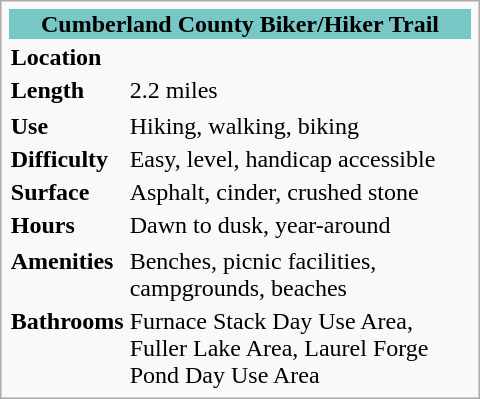<table class="infobox" style="width: 20em;">
<tr>
<th style="background-color: #78c7c7" colspan="2"><div> Cumberland County Biker/Hiker Trail </div></th>
</tr>
<tr>
<td><strong>Location</strong></td>
<td></td>
</tr>
<tr>
<td><strong>Length</strong></td>
<td>2.2 miles</td>
</tr>
<tr>
</tr>
<tr>
<td><strong>Use</strong></td>
<td>Hiking, walking, biking</td>
</tr>
<tr>
<td><strong>Difficulty</strong></td>
<td>Easy, level, handicap accessible</td>
</tr>
<tr>
<td><strong>Surface </strong></td>
<td>Asphalt, cinder, crushed stone</td>
</tr>
<tr>
<td><strong>Hours</strong></td>
<td>Dawn to dusk, year-around</td>
</tr>
<tr>
</tr>
<tr>
<td><strong>Amenities</strong></td>
<td>Benches, picnic facilities, campgrounds, beaches</td>
</tr>
<tr>
<td><strong>Bathrooms</strong></td>
<td>Furnace Stack Day Use Area, Fuller Lake Area, Laurel Forge Pond Day Use Area</td>
</tr>
</table>
